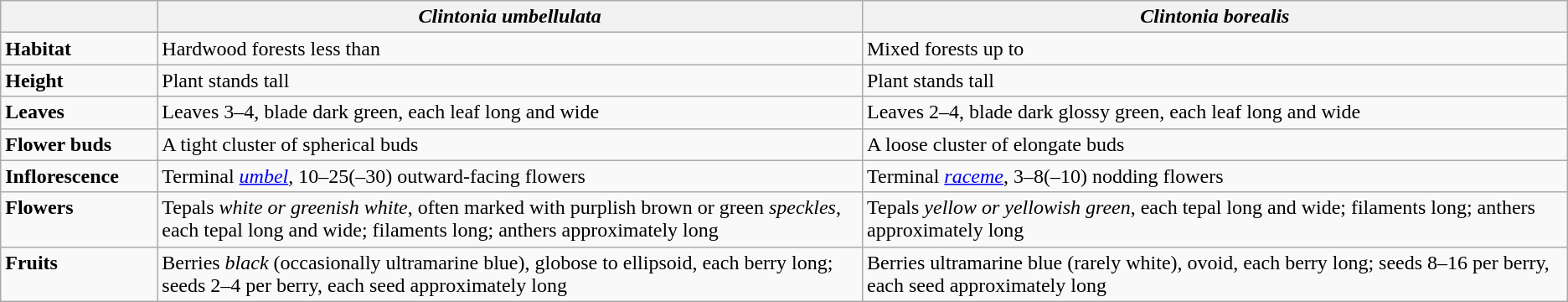<table class="wikitable">
<tr>
<th style="width: 10%"></th>
<th style="width: 45%"><em>Clintonia umbellulata</em></th>
<th style="width: 45%"><em>Clintonia borealis</em></th>
</tr>
<tr>
<td style="vertical-align: top"><strong>Habitat</strong></td>
<td style="vertical-align: top">Hardwood forests less than </td>
<td style="vertical-align: top">Mixed forests up to </td>
</tr>
<tr>
<td style="vertical-align: top"><strong>Height</strong></td>
<td style="vertical-align: top">Plant stands  tall</td>
<td style="vertical-align: top">Plant stands  tall</td>
</tr>
<tr>
<td style="vertical-align: top"><strong>Leaves</strong></td>
<td style="vertical-align: top">Leaves 3–4, blade dark green, each leaf  long and  wide</td>
<td style="vertical-align: top">Leaves 2–4, blade dark glossy green, each leaf  long and  wide</td>
</tr>
<tr>
<td style="vertical-align: top"><strong>Flower buds</strong></td>
<td style="vertical-align: top">A tight cluster of spherical buds</td>
<td style="vertical-align: top">A loose cluster of elongate buds</td>
</tr>
<tr>
<td style="vertical-align: top"><strong>Inflorescence</strong></td>
<td style="vertical-align: top">Terminal <em><a href='#'>umbel</a></em>, 10–25(–30) outward-facing flowers</td>
<td style="vertical-align: top">Terminal <em><a href='#'>raceme</a></em>, 3–8(–10) nodding flowers</td>
</tr>
<tr>
<td style="vertical-align: top"><strong>Flowers</strong></td>
<td style="vertical-align: top">Tepals <em>white or greenish white</em>, often marked with purplish brown or green <em>speckles</em>, each tepal  long and  wide; filaments  long; anthers approximately  long</td>
<td style="vertical-align: top">Tepals <em>yellow or yellowish green</em>, each tepal  long and  wide; filaments  long; anthers approximately  long</td>
</tr>
<tr>
<td style="vertical-align: top"><strong>Fruits</strong></td>
<td style="vertical-align: top">Berries <em>black</em> (occasionally ultramarine blue), globose to ellipsoid, each berry  long; seeds 2–4 per berry, each seed approximately  long</td>
<td style="vertical-align: top">Berries ultramarine blue (rarely white), ovoid, each berry  long; seeds 8–16 per berry, each seed approximately  long</td>
</tr>
</table>
